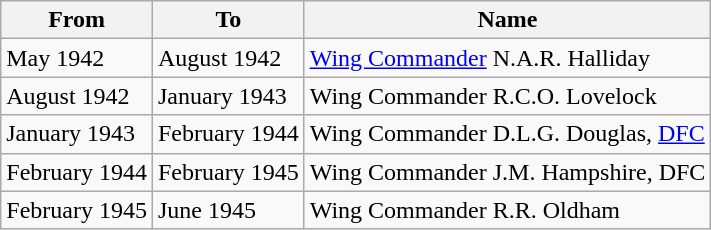<table class="wikitable">
<tr>
<th>From</th>
<th>To</th>
<th>Name</th>
</tr>
<tr>
<td>May 1942</td>
<td>August 1942</td>
<td><a href='#'>Wing Commander</a> N.A.R. Halliday</td>
</tr>
<tr>
<td>August 1942</td>
<td>January 1943</td>
<td>Wing Commander R.C.O. Lovelock</td>
</tr>
<tr>
<td>January 1943</td>
<td>February 1944</td>
<td>Wing Commander D.L.G. Douglas, <a href='#'>DFC</a></td>
</tr>
<tr>
<td>February 1944</td>
<td>February 1945</td>
<td>Wing Commander J.M. Hampshire, DFC</td>
</tr>
<tr>
<td>February 1945</td>
<td>June 1945</td>
<td>Wing Commander R.R. Oldham</td>
</tr>
</table>
